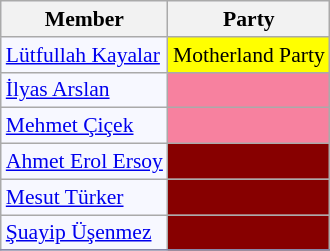<table class=wikitable style="border:1px solid #8888aa; background-color:#f7f8ff; padding:0px; font-size:90%;">
<tr>
<th>Member</th>
<th>Party</th>
</tr>
<tr>
<td><a href='#'>Lütfullah Kayalar</a></td>
<td style="background: #ffff00">Motherland Party</td>
</tr>
<tr>
<td><a href='#'>İlyas Arslan</a></td>
<td style="background: #F7819F"></td>
</tr>
<tr>
<td><a href='#'>Mehmet Çiçek</a></td>
<td style="background: #F7819F"></td>
</tr>
<tr>
<td><a href='#'>Ahmet Erol Ersoy</a></td>
<td style="background: #870000"></td>
</tr>
<tr>
<td><a href='#'>Mesut Türker</a></td>
<td style="background: #870000"></td>
</tr>
<tr>
<td><a href='#'>Şuayip Üşenmez</a></td>
<td style="background: #870000"></td>
</tr>
<tr>
</tr>
</table>
